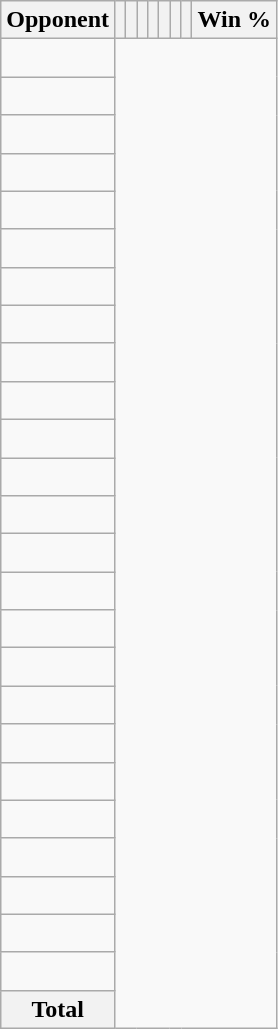<table class="wikitable sortable collapsible collapsed" style="text-align: center;">
<tr>
<th>Opponent</th>
<th></th>
<th></th>
<th></th>
<th></th>
<th></th>
<th></th>
<th></th>
<th>Win %</th>
</tr>
<tr>
<td align="left"><br></td>
</tr>
<tr>
<td align="left"><br></td>
</tr>
<tr>
<td align="left"><br></td>
</tr>
<tr>
<td align="left"><br></td>
</tr>
<tr>
<td align="left"><br></td>
</tr>
<tr>
<td align="left"><br></td>
</tr>
<tr>
<td align="left"><br></td>
</tr>
<tr>
<td align="left"><br></td>
</tr>
<tr>
<td align="left"><br></td>
</tr>
<tr>
<td align="left"><br></td>
</tr>
<tr>
<td align="left"><br></td>
</tr>
<tr>
<td align="left"><br></td>
</tr>
<tr>
<td align="left"><br></td>
</tr>
<tr>
<td align="left"><br></td>
</tr>
<tr>
<td align="left"><br></td>
</tr>
<tr>
<td align="left"><br></td>
</tr>
<tr>
<td align="left"><br></td>
</tr>
<tr>
<td align="left"><br></td>
</tr>
<tr>
<td align="left"><br></td>
</tr>
<tr>
<td align="left"><br></td>
</tr>
<tr>
<td align="left"><br></td>
</tr>
<tr>
<td align="left"><br></td>
</tr>
<tr>
<td align="left"><br></td>
</tr>
<tr>
<td align="left"><br></td>
</tr>
<tr>
<td align="left"><br></td>
</tr>
<tr class="sortbottom">
<th>Total<br></th>
</tr>
</table>
